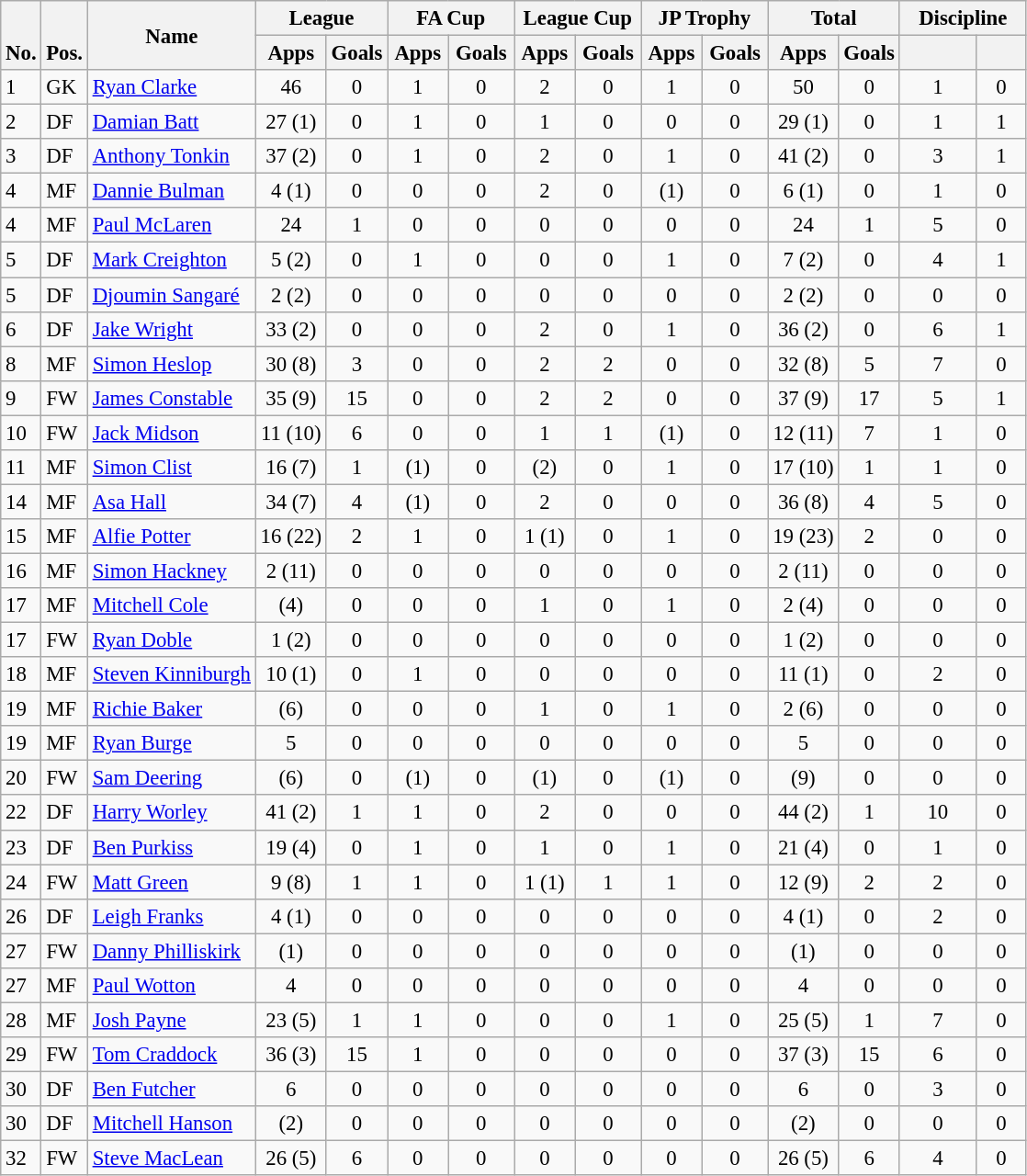<table class="wikitable" style="text-align:center; font-size:95%;">
<tr>
<th rowspan="2" style="vertical-align:bottom;">No.</th>
<th rowspan="2" style="vertical-align:bottom;">Pos.</th>
<th rowspan="2">Name</th>
<th colspan="2" style="width:85px;">League</th>
<th colspan="2" style="width:85px;">FA Cup</th>
<th colspan="2" style="width:85px;">League Cup</th>
<th colspan="2" style="width:85px;">JP Trophy</th>
<th colspan="2" style="width:85px;">Total</th>
<th colspan="2" style="width:85px;">Discipline</th>
</tr>
<tr>
<th>Apps</th>
<th>Goals</th>
<th>Apps</th>
<th>Goals</th>
<th>Apps</th>
<th>Goals</th>
<th>Apps</th>
<th>Goals</th>
<th>Apps</th>
<th>Goals</th>
<th></th>
<th></th>
</tr>
<tr>
<td align="left">1</td>
<td align="left">GK</td>
<td align="left"><a href='#'>Ryan Clarke</a></td>
<td>46</td>
<td>0</td>
<td>1</td>
<td>0</td>
<td>2</td>
<td>0</td>
<td>1</td>
<td>0</td>
<td>50</td>
<td>0</td>
<td>1</td>
<td>0</td>
</tr>
<tr>
<td align="left">2</td>
<td align="left">DF</td>
<td align="left"><a href='#'>Damian Batt</a></td>
<td>27 (1)</td>
<td>0</td>
<td>1</td>
<td>0</td>
<td>1</td>
<td>0</td>
<td>0</td>
<td>0</td>
<td>29 (1)</td>
<td>0</td>
<td>1</td>
<td>1</td>
</tr>
<tr>
<td align="left">3</td>
<td align="left">DF</td>
<td align="left"><a href='#'>Anthony Tonkin</a></td>
<td>37 (2)</td>
<td>0</td>
<td>1</td>
<td>0</td>
<td>2</td>
<td>0</td>
<td>1</td>
<td>0</td>
<td>41 (2)</td>
<td>0</td>
<td>3</td>
<td>1</td>
</tr>
<tr>
<td align="left">4</td>
<td align="left">MF</td>
<td align="left"><a href='#'>Dannie Bulman</a></td>
<td>4 (1)</td>
<td>0</td>
<td>0</td>
<td>0</td>
<td>2</td>
<td>0</td>
<td>(1)</td>
<td>0</td>
<td>6 (1)</td>
<td>0</td>
<td>1</td>
<td>0</td>
</tr>
<tr>
<td align="left">4</td>
<td align="left">MF</td>
<td align="left"><a href='#'>Paul McLaren</a></td>
<td>24</td>
<td>1</td>
<td>0</td>
<td>0</td>
<td>0</td>
<td>0</td>
<td>0</td>
<td>0</td>
<td>24</td>
<td>1</td>
<td>5</td>
<td>0</td>
</tr>
<tr>
<td align="left">5</td>
<td align="left">DF</td>
<td align="left"><a href='#'>Mark Creighton</a></td>
<td>5 (2)</td>
<td>0</td>
<td>1</td>
<td>0</td>
<td>0</td>
<td>0</td>
<td>1</td>
<td>0</td>
<td>7 (2)</td>
<td>0</td>
<td>4</td>
<td>1</td>
</tr>
<tr>
<td align="left">5</td>
<td align="left">DF</td>
<td align="left"><a href='#'>Djoumin Sangaré</a></td>
<td>2 (2)</td>
<td>0</td>
<td>0</td>
<td>0</td>
<td>0</td>
<td>0</td>
<td>0</td>
<td>0</td>
<td>2 (2)</td>
<td>0</td>
<td>0</td>
<td>0</td>
</tr>
<tr>
<td align="left">6</td>
<td align="left">DF</td>
<td align="left"><a href='#'>Jake Wright</a></td>
<td>33 (2)</td>
<td>0</td>
<td>0</td>
<td>0</td>
<td>2</td>
<td>0</td>
<td>1</td>
<td>0</td>
<td>36 (2)</td>
<td>0</td>
<td>6</td>
<td>1</td>
</tr>
<tr>
<td align="left">8</td>
<td align="left">MF</td>
<td align="left"><a href='#'>Simon Heslop</a></td>
<td>30 (8)</td>
<td>3</td>
<td>0</td>
<td>0</td>
<td>2</td>
<td>2</td>
<td>0</td>
<td>0</td>
<td>32 (8)</td>
<td>5</td>
<td>7</td>
<td>0</td>
</tr>
<tr>
<td align="left">9</td>
<td align="left">FW</td>
<td align="left"><a href='#'>James Constable</a></td>
<td>35 (9)</td>
<td>15</td>
<td>0</td>
<td>0</td>
<td>2</td>
<td>2</td>
<td>0</td>
<td>0</td>
<td>37 (9)</td>
<td>17</td>
<td>5</td>
<td>1</td>
</tr>
<tr>
<td align="left">10</td>
<td align="left">FW</td>
<td align="left"><a href='#'>Jack Midson</a></td>
<td>11 (10)</td>
<td>6</td>
<td>0</td>
<td>0</td>
<td>1</td>
<td>1</td>
<td>(1)</td>
<td>0</td>
<td>12 (11)</td>
<td>7</td>
<td>1</td>
<td>0</td>
</tr>
<tr>
<td align="left">11</td>
<td align="left">MF</td>
<td align="left"><a href='#'>Simon Clist</a></td>
<td>16 (7)</td>
<td>1</td>
<td>(1)</td>
<td>0</td>
<td>(2)</td>
<td>0</td>
<td>1</td>
<td>0</td>
<td>17 (10)</td>
<td>1</td>
<td>1</td>
<td>0</td>
</tr>
<tr>
<td align="left">14</td>
<td align="left">MF</td>
<td align="left"><a href='#'>Asa Hall</a></td>
<td>34 (7)</td>
<td>4</td>
<td>(1)</td>
<td>0</td>
<td>2</td>
<td>0</td>
<td>0</td>
<td>0</td>
<td>36 (8)</td>
<td>4</td>
<td>5</td>
<td>0</td>
</tr>
<tr>
<td align="left">15</td>
<td align="left">MF</td>
<td align="left"><a href='#'>Alfie Potter</a></td>
<td>16 (22)</td>
<td>2</td>
<td>1</td>
<td>0</td>
<td>1 (1)</td>
<td>0</td>
<td>1</td>
<td>0</td>
<td>19 (23)</td>
<td>2</td>
<td>0</td>
<td>0</td>
</tr>
<tr>
<td align="left">16</td>
<td align="left">MF</td>
<td align="left"><a href='#'>Simon Hackney</a></td>
<td>2 (11)</td>
<td>0</td>
<td>0</td>
<td>0</td>
<td>0</td>
<td>0</td>
<td>0</td>
<td>0</td>
<td>2 (11)</td>
<td>0</td>
<td>0</td>
<td>0</td>
</tr>
<tr>
<td align="left">17</td>
<td align="left">MF</td>
<td align="left"><a href='#'>Mitchell Cole</a></td>
<td>(4)</td>
<td>0</td>
<td>0</td>
<td>0</td>
<td>1</td>
<td>0</td>
<td>1</td>
<td>0</td>
<td>2 (4)</td>
<td>0</td>
<td>0</td>
<td>0</td>
</tr>
<tr>
<td align="left">17</td>
<td align="left">FW</td>
<td align="left"><a href='#'>Ryan Doble</a></td>
<td>1 (2)</td>
<td>0</td>
<td>0</td>
<td>0</td>
<td>0</td>
<td>0</td>
<td>0</td>
<td>0</td>
<td>1 (2)</td>
<td>0</td>
<td>0</td>
<td>0</td>
</tr>
<tr>
<td align="left">18</td>
<td align="left">MF</td>
<td align="left"><a href='#'>Steven Kinniburgh</a></td>
<td>10 (1)</td>
<td>0</td>
<td>1</td>
<td>0</td>
<td>0</td>
<td>0</td>
<td>0</td>
<td>0</td>
<td>11 (1)</td>
<td>0</td>
<td>2</td>
<td>0</td>
</tr>
<tr>
<td align="left">19</td>
<td align="left">MF</td>
<td align="left"><a href='#'>Richie Baker</a></td>
<td>(6)</td>
<td>0</td>
<td>0</td>
<td>0</td>
<td>1</td>
<td>0</td>
<td>1</td>
<td>0</td>
<td>2 (6)</td>
<td>0</td>
<td>0</td>
<td>0</td>
</tr>
<tr>
<td align="left">19</td>
<td align="left">MF</td>
<td align="left"><a href='#'>Ryan Burge</a></td>
<td>5</td>
<td>0</td>
<td>0</td>
<td>0</td>
<td>0</td>
<td>0</td>
<td>0</td>
<td>0</td>
<td>5</td>
<td>0</td>
<td>0</td>
<td>0</td>
</tr>
<tr>
<td align="left">20</td>
<td align="left">FW</td>
<td align="left"><a href='#'>Sam Deering</a></td>
<td>(6)</td>
<td>0</td>
<td>(1)</td>
<td>0</td>
<td>(1)</td>
<td>0</td>
<td>(1)</td>
<td>0</td>
<td>(9)</td>
<td>0</td>
<td>0</td>
<td>0</td>
</tr>
<tr>
<td align="left">22</td>
<td align="left">DF</td>
<td align="left"><a href='#'>Harry Worley</a></td>
<td>41 (2)</td>
<td>1</td>
<td>1</td>
<td>0</td>
<td>2</td>
<td>0</td>
<td>0</td>
<td>0</td>
<td>44 (2)</td>
<td>1</td>
<td>10</td>
<td>0</td>
</tr>
<tr>
<td align="left">23</td>
<td align="left">DF</td>
<td align="left"><a href='#'>Ben Purkiss</a></td>
<td>19 (4)</td>
<td>0</td>
<td>1</td>
<td>0</td>
<td>1</td>
<td>0</td>
<td>1</td>
<td>0</td>
<td>21 (4)</td>
<td>0</td>
<td>1</td>
<td>0</td>
</tr>
<tr>
<td align="left">24</td>
<td align="left">FW</td>
<td align="left"><a href='#'>Matt Green</a></td>
<td>9 (8)</td>
<td>1</td>
<td>1</td>
<td>0</td>
<td>1 (1)</td>
<td>1</td>
<td>1</td>
<td>0</td>
<td>12 (9)</td>
<td>2</td>
<td>2</td>
<td>0</td>
</tr>
<tr>
<td align="left">26</td>
<td align="left">DF</td>
<td align="left"><a href='#'>Leigh Franks</a></td>
<td>4 (1)</td>
<td>0</td>
<td>0</td>
<td>0</td>
<td>0</td>
<td>0</td>
<td>0</td>
<td>0</td>
<td>4 (1)</td>
<td>0</td>
<td>2</td>
<td>0</td>
</tr>
<tr>
<td align="left">27</td>
<td align="left">FW</td>
<td align="left"><a href='#'>Danny Philliskirk</a></td>
<td>(1)</td>
<td>0</td>
<td>0</td>
<td>0</td>
<td>0</td>
<td>0</td>
<td>0</td>
<td>0</td>
<td>(1)</td>
<td>0</td>
<td>0</td>
<td>0</td>
</tr>
<tr>
<td align="left">27</td>
<td align="left">MF</td>
<td align="left"><a href='#'>Paul Wotton</a></td>
<td>4</td>
<td>0</td>
<td>0</td>
<td>0</td>
<td>0</td>
<td>0</td>
<td>0</td>
<td>0</td>
<td>4</td>
<td>0</td>
<td>0</td>
<td>0</td>
</tr>
<tr>
<td align="left">28</td>
<td align="left">MF</td>
<td align="left"><a href='#'>Josh Payne</a></td>
<td>23 (5)</td>
<td>1</td>
<td>1</td>
<td>0</td>
<td>0</td>
<td>0</td>
<td>1</td>
<td>0</td>
<td>25 (5)</td>
<td>1</td>
<td>7</td>
<td>0</td>
</tr>
<tr>
<td align="left">29</td>
<td align="left">FW</td>
<td align="left"><a href='#'>Tom Craddock</a></td>
<td>36 (3)</td>
<td>15</td>
<td>1</td>
<td>0</td>
<td>0</td>
<td>0</td>
<td>0</td>
<td>0</td>
<td>37 (3)</td>
<td>15</td>
<td>6</td>
<td>0</td>
</tr>
<tr>
<td align="left">30</td>
<td align="left">DF</td>
<td align="left"><a href='#'>Ben Futcher</a></td>
<td>6</td>
<td>0</td>
<td>0</td>
<td>0</td>
<td>0</td>
<td>0</td>
<td>0</td>
<td>0</td>
<td>6</td>
<td>0</td>
<td>3</td>
<td>0</td>
</tr>
<tr>
<td align="left">30</td>
<td align="left">DF</td>
<td align="left"><a href='#'>Mitchell Hanson</a></td>
<td>(2)</td>
<td>0</td>
<td>0</td>
<td>0</td>
<td>0</td>
<td>0</td>
<td>0</td>
<td>0</td>
<td>(2)</td>
<td>0</td>
<td>0</td>
<td>0</td>
</tr>
<tr>
<td align="left">32</td>
<td align="left">FW</td>
<td align="left"><a href='#'>Steve MacLean</a></td>
<td>26 (5)</td>
<td>6</td>
<td>0</td>
<td>0</td>
<td>0</td>
<td>0</td>
<td>0</td>
<td>0</td>
<td>26 (5)</td>
<td>6</td>
<td>4</td>
<td>0</td>
</tr>
</table>
